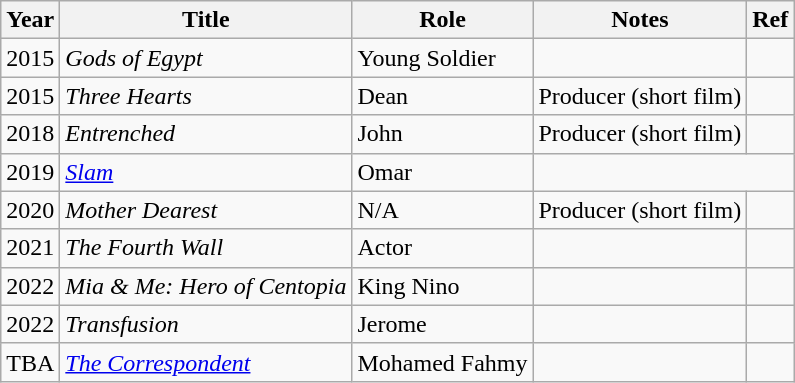<table class="wikitable sortable">
<tr>
<th>Year</th>
<th>Title</th>
<th>Role</th>
<th>Notes</th>
<th>Ref</th>
</tr>
<tr>
<td>2015</td>
<td><em>Gods of Egypt</em></td>
<td>Young Soldier</td>
<td></td>
<td></td>
</tr>
<tr>
<td>2015</td>
<td><em>Three Hearts</em></td>
<td>Dean</td>
<td>Producer (short film)</td>
<td></td>
</tr>
<tr>
<td>2018</td>
<td><em>Entrenched</em></td>
<td>John</td>
<td>Producer (short film)</td>
<td></td>
</tr>
<tr>
<td>2019</td>
<td><em><a href='#'>Slam</a></em></td>
<td>Omar</td>
</tr>
<tr>
<td>2020</td>
<td><em>Mother Dearest</em></td>
<td>N/A</td>
<td>Producer (short film)</td>
<td></td>
</tr>
<tr>
<td>2021</td>
<td><em>The Fourth Wall</em></td>
<td>Actor</td>
<td></td>
<td></td>
</tr>
<tr>
<td>2022</td>
<td><em>Mia & Me: Hero of Centopia</em></td>
<td>King Nino</td>
<td></td>
<td></td>
</tr>
<tr>
<td>2022</td>
<td><em>Transfusion</em></td>
<td>Jerome</td>
<td></td>
<td></td>
</tr>
<tr>
<td>TBA</td>
<td><em><a href='#'>The Correspondent</a></em></td>
<td>Mohamed Fahmy</td>
<td></td>
<td></td>
</tr>
</table>
